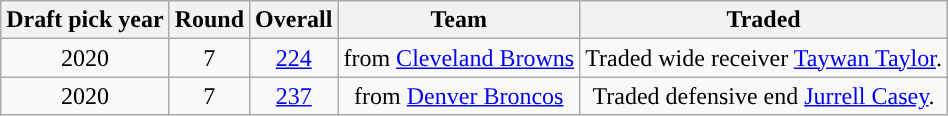<table class="wikitable" style="text-align:center">
<tr>
<th>Draft pick year</th>
<th>Round</th>
<th>Overall</th>
<th>Team</th>
<th>Traded</th>
</tr>
<tr>
<td>2020</td>
<td>7</td>
<td><a href='#'>224</a></td>
<td>from <a href='#'>Cleveland Browns</a></td>
<td>Traded wide receiver <a href='#'>Taywan Taylor</a>.</td>
</tr>
<tr>
<td>2020</td>
<td>7</td>
<td><a href='#'>237</a></td>
<td>from <a href='#'>Denver Broncos</a></td>
<td>Traded defensive end <a href='#'>Jurrell Casey</a>.</td>
</tr>
</table>
